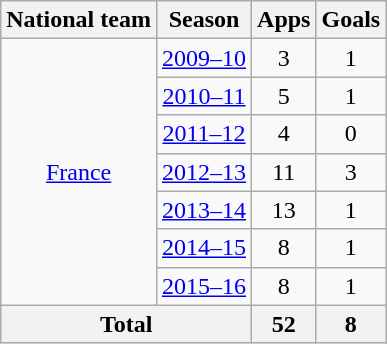<table class="wikitable" style="text-align:center">
<tr>
<th>National team</th>
<th>Season</th>
<th>Apps</th>
<th>Goals</th>
</tr>
<tr>
<td rowspan="7"><a href='#'>France</a></td>
<td><a href='#'>2009–10</a></td>
<td>3</td>
<td>1</td>
</tr>
<tr>
<td><a href='#'>2010–11</a></td>
<td>5</td>
<td>1</td>
</tr>
<tr>
<td><a href='#'>2011–12</a></td>
<td>4</td>
<td>0</td>
</tr>
<tr>
<td><a href='#'>2012–13</a></td>
<td>11</td>
<td>3</td>
</tr>
<tr>
<td><a href='#'>2013–14</a></td>
<td>13</td>
<td>1</td>
</tr>
<tr>
<td><a href='#'>2014–15</a></td>
<td>8</td>
<td>1</td>
</tr>
<tr>
<td><a href='#'>2015–16</a></td>
<td>8</td>
<td>1</td>
</tr>
<tr>
<th colspan="2">Total</th>
<th>52</th>
<th>8</th>
</tr>
</table>
